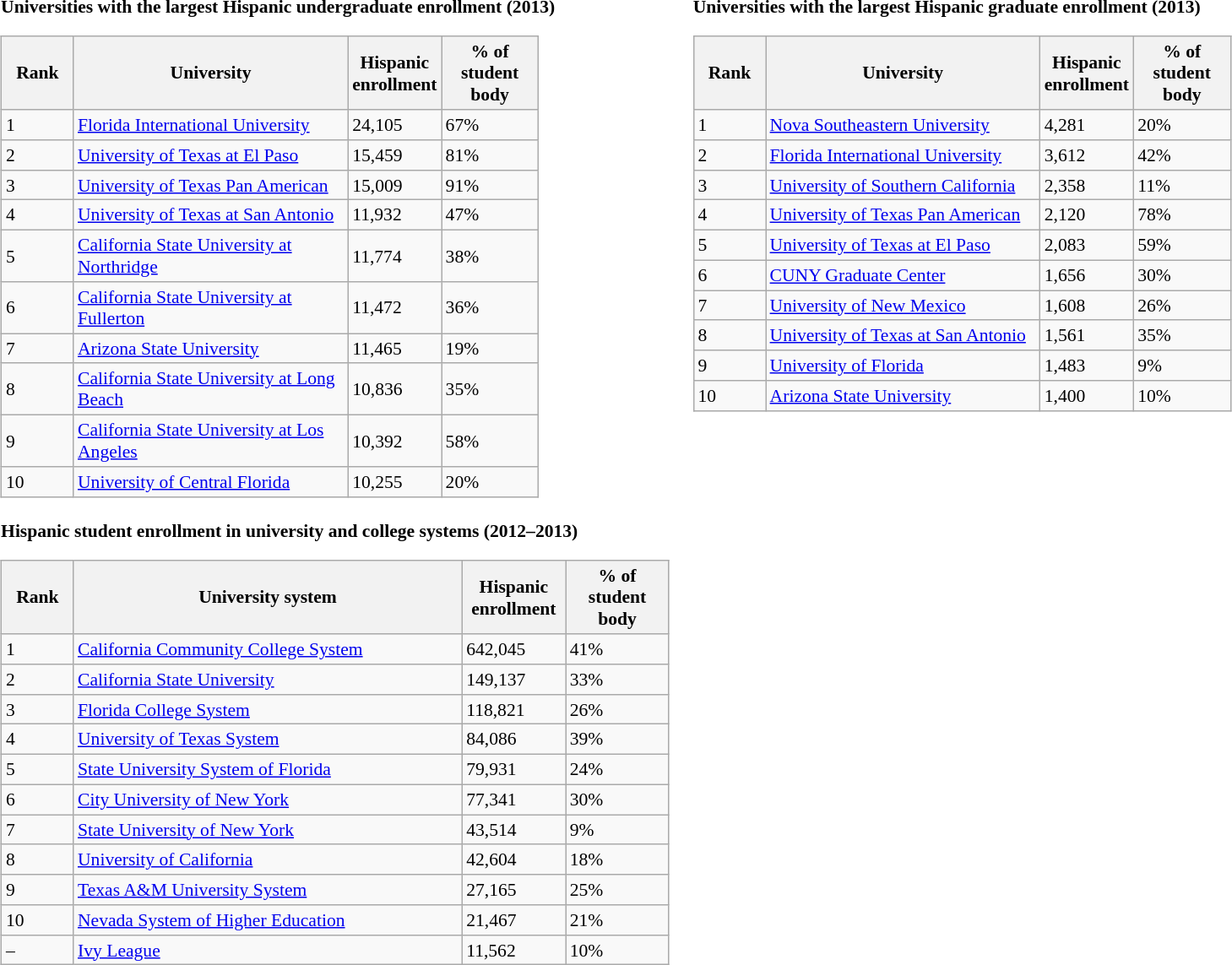<table style="font-size:90%; margin:0 0 1em 1em;">
<tr style="vertical-align:top;">
<td><strong>Universities with the largest Hispanic undergraduate enrollment (2013)</strong><br><table class="wikitable sortable">
<tr ">
<th width="50">Rank</th>
<th style="width:210px;">University</th>
<th style="width:50px;">Hispanic enrollment</th>
<th style="width:70px;">% of student body</th>
</tr>
<tr>
<td>1</td>
<td><a href='#'>Florida International University</a></td>
<td>24,105</td>
<td>67%</td>
</tr>
<tr>
<td>2</td>
<td><a href='#'>University of Texas at El Paso</a></td>
<td>15,459</td>
<td>81%</td>
</tr>
<tr>
<td>3</td>
<td><a href='#'>University of Texas Pan American</a></td>
<td>15,009</td>
<td>91%</td>
</tr>
<tr>
<td>4</td>
<td><a href='#'>University of Texas at San Antonio</a></td>
<td>11,932</td>
<td>47%</td>
</tr>
<tr>
<td>5</td>
<td><a href='#'>California State University at Northridge</a></td>
<td>11,774</td>
<td>38%</td>
</tr>
<tr>
<td>6</td>
<td><a href='#'>California State University at Fullerton</a></td>
<td>11,472</td>
<td>36%</td>
</tr>
<tr>
<td>7</td>
<td><a href='#'>Arizona State University</a></td>
<td>11,465</td>
<td>19%</td>
</tr>
<tr>
<td>8</td>
<td><a href='#'>California State University at Long Beach</a></td>
<td>10,836</td>
<td>35%</td>
</tr>
<tr>
<td>9</td>
<td><a href='#'>California State University at Los Angeles</a></td>
<td>10,392</td>
<td>58%</td>
</tr>
<tr>
<td>10</td>
<td><a href='#'>University of Central Florida</a></td>
<td>10,255</td>
<td>20%</td>
</tr>
</table>
</td>
<td><strong>Universities with the largest Hispanic graduate enrollment (2013)</strong><br><table class="wikitable sortable">
<tr ">
<th width="50">Rank</th>
<th style="width:210px;">University</th>
<th style="width:50px;">Hispanic enrollment</th>
<th style="width:70px;">% of student body</th>
</tr>
<tr>
<td>1</td>
<td><a href='#'>Nova Southeastern University</a></td>
<td>4,281</td>
<td>20%</td>
</tr>
<tr>
<td>2</td>
<td><a href='#'>Florida International University</a></td>
<td>3,612</td>
<td>42%</td>
</tr>
<tr>
<td>3</td>
<td><a href='#'>University of Southern California</a></td>
<td>2,358</td>
<td>11%</td>
</tr>
<tr>
<td>4</td>
<td><a href='#'>University of Texas Pan American</a></td>
<td>2,120</td>
<td>78%</td>
</tr>
<tr>
<td>5</td>
<td><a href='#'>University of Texas at El Paso</a></td>
<td>2,083</td>
<td>59%</td>
</tr>
<tr>
<td>6</td>
<td><a href='#'>CUNY Graduate Center</a></td>
<td>1,656</td>
<td>30%</td>
</tr>
<tr>
<td>7</td>
<td><a href='#'>University of New Mexico</a></td>
<td>1,608</td>
<td>26%</td>
</tr>
<tr>
<td>8</td>
<td><a href='#'>University of Texas at San Antonio</a></td>
<td>1,561</td>
<td>35%</td>
</tr>
<tr>
<td>9</td>
<td><a href='#'>University of Florida</a></td>
<td>1,483</td>
<td>9%</td>
</tr>
<tr>
<td>10</td>
<td><a href='#'>Arizona State University</a></td>
<td>1,400</td>
<td>10%</td>
</tr>
</table>
</td>
</tr>
<tr style="vertical-align:top;">
<td><strong>Hispanic student enrollment in university and college systems (2012–2013)</strong><br><table class="wikitable sortable">
<tr ">
<th width="50">Rank</th>
<th style="width:300px;">University system</th>
<th style="width:75px;">Hispanic enrollment</th>
<th style="width:75px;">% of student body</th>
</tr>
<tr>
<td>1</td>
<td><a href='#'>California Community College System</a></td>
<td>642,045</td>
<td>41%</td>
</tr>
<tr>
<td>2</td>
<td><a href='#'>California State University</a></td>
<td>149,137</td>
<td>33%</td>
</tr>
<tr>
<td>3</td>
<td><a href='#'>Florida College System</a></td>
<td>118,821</td>
<td>26%</td>
</tr>
<tr>
<td>4</td>
<td><a href='#'>University of Texas System</a></td>
<td>84,086</td>
<td>39%</td>
</tr>
<tr>
<td>5</td>
<td><a href='#'>State University System of Florida</a></td>
<td>79,931</td>
<td>24%</td>
</tr>
<tr>
<td>6</td>
<td><a href='#'>City University of New York</a></td>
<td>77,341</td>
<td>30%</td>
</tr>
<tr>
<td>7</td>
<td><a href='#'>State University of New York</a></td>
<td>43,514</td>
<td>9%</td>
</tr>
<tr>
<td>8</td>
<td><a href='#'>University of California</a></td>
<td>42,604</td>
<td>18%</td>
</tr>
<tr>
<td>9</td>
<td><a href='#'>Texas A&M University System</a></td>
<td>27,165</td>
<td>25%</td>
</tr>
<tr>
<td>10</td>
<td><a href='#'>Nevada System of Higher Education</a></td>
<td>21,467</td>
<td>21%</td>
</tr>
<tr>
<td>–</td>
<td><a href='#'>Ivy League</a></td>
<td>11,562</td>
<td>10%</td>
</tr>
</table>
</td>
</tr>
</table>
